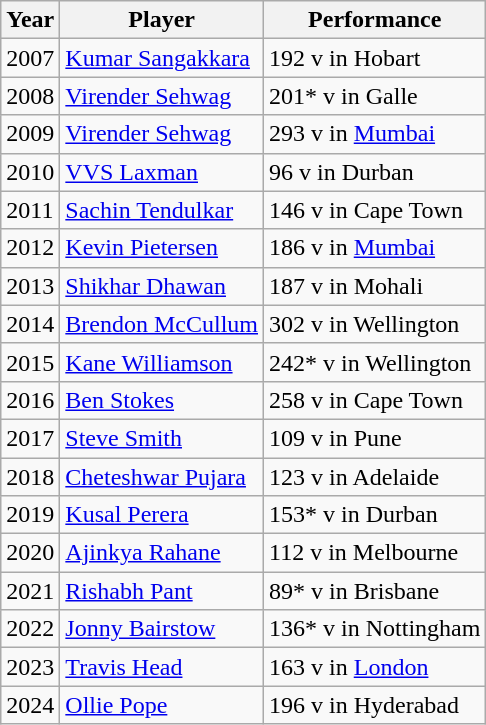<table class="wikitable">
<tr>
<th>Year</th>
<th>Player</th>
<th>Performance</th>
</tr>
<tr>
<td>2007</td>
<td> <a href='#'>Kumar Sangakkara</a></td>
<td>192 v  in Hobart</td>
</tr>
<tr>
<td>2008</td>
<td> <a href='#'>Virender Sehwag</a></td>
<td>201* v  in Galle</td>
</tr>
<tr>
<td>2009</td>
<td> <a href='#'>Virender Sehwag</a></td>
<td>293 v  in <a href='#'>Mumbai</a></td>
</tr>
<tr>
<td>2010</td>
<td> <a href='#'>VVS Laxman</a></td>
<td>96 v  in Durban</td>
</tr>
<tr>
<td>2011</td>
<td> <a href='#'>Sachin Tendulkar</a></td>
<td>146 v  in Cape Town</td>
</tr>
<tr>
<td>2012</td>
<td> <a href='#'>Kevin Pietersen</a></td>
<td>186 v  in <a href='#'>Mumbai</a></td>
</tr>
<tr>
<td>2013</td>
<td> <a href='#'>Shikhar Dhawan</a></td>
<td>187 v  in Mohali</td>
</tr>
<tr>
<td>2014</td>
<td> <a href='#'>Brendon McCullum</a></td>
<td>302 v  in Wellington</td>
</tr>
<tr>
<td>2015</td>
<td> <a href='#'>Kane Williamson</a></td>
<td>242* v  in Wellington</td>
</tr>
<tr>
<td>2016</td>
<td> <a href='#'>Ben Stokes</a></td>
<td>258 v  in Cape Town</td>
</tr>
<tr>
<td>2017</td>
<td> <a href='#'>Steve Smith</a></td>
<td>109 v  in Pune</td>
</tr>
<tr>
<td>2018</td>
<td> <a href='#'>Cheteshwar Pujara</a></td>
<td>123 v  in Adelaide</td>
</tr>
<tr>
<td>2019</td>
<td> <a href='#'>Kusal Perera</a></td>
<td>153* v  in Durban</td>
</tr>
<tr>
<td>2020</td>
<td> <a href='#'>Ajinkya Rahane</a></td>
<td>112 v  in Melbourne</td>
</tr>
<tr>
<td>2021</td>
<td> <a href='#'>Rishabh Pant</a></td>
<td>89* v  in Brisbane</td>
</tr>
<tr>
<td>2022</td>
<td> <a href='#'>Jonny Bairstow</a></td>
<td>136* v  in Nottingham</td>
</tr>
<tr>
<td>2023</td>
<td> <a href='#'>Travis Head</a></td>
<td>163 v  in <a href='#'>London</a></td>
</tr>
<tr>
<td>2024</td>
<td> <a href='#'>Ollie Pope</a></td>
<td>196 v  in Hyderabad</td>
</tr>
</table>
